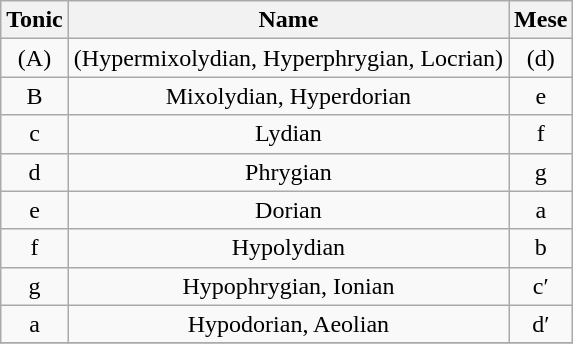<table class="wikitable" style="text-align:center;">
<tr>
<th>Tonic</th>
<th>Name</th>
<th>Mese</th>
</tr>
<tr>
<td>(A)</td>
<td>(Hypermixolydian, Hyperphrygian, Locrian)</td>
<td>(d)</td>
</tr>
<tr>
<td>B</td>
<td>Mixolydian, Hyperdorian</td>
<td>e</td>
</tr>
<tr>
<td>c</td>
<td>Lydian</td>
<td>f</td>
</tr>
<tr>
<td>d</td>
<td>Phrygian</td>
<td>g</td>
</tr>
<tr>
<td>e</td>
<td>Dorian</td>
<td>a</td>
</tr>
<tr>
<td>f</td>
<td>Hypolydian</td>
<td>b</td>
</tr>
<tr>
<td>g</td>
<td>Hypophrygian, Ionian</td>
<td>c′</td>
</tr>
<tr>
<td>a</td>
<td>Hypodorian, Aeolian</td>
<td>d′</td>
</tr>
<tr>
</tr>
</table>
